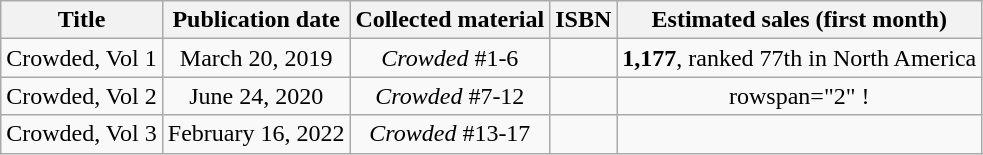<table class="wikitable" style="text-align:center;">
<tr>
<th>Title</th>
<th>Publication date</th>
<th>Collected material</th>
<th>ISBN</th>
<th><strong>Estimated sales (first month)</strong></th>
</tr>
<tr>
<td>Crowded, Vol 1</td>
<td>March 20, 2019</td>
<td><em>Crowded</em> #1-6</td>
<td></td>
<td><strong>1,177</strong>, ranked 77th in North America</td>
</tr>
<tr>
<td>Crowded, Vol 2</td>
<td>June 24, 2020</td>
<td><em>Crowded</em> #7-12</td>
<td></td>
<td>rowspan="2" !</td>
</tr>
<tr>
<td>Crowded, Vol 3</td>
<td>February 16, 2022</td>
<td><em>Crowded</em> #13-17</td>
<td></td>
</tr>
</table>
